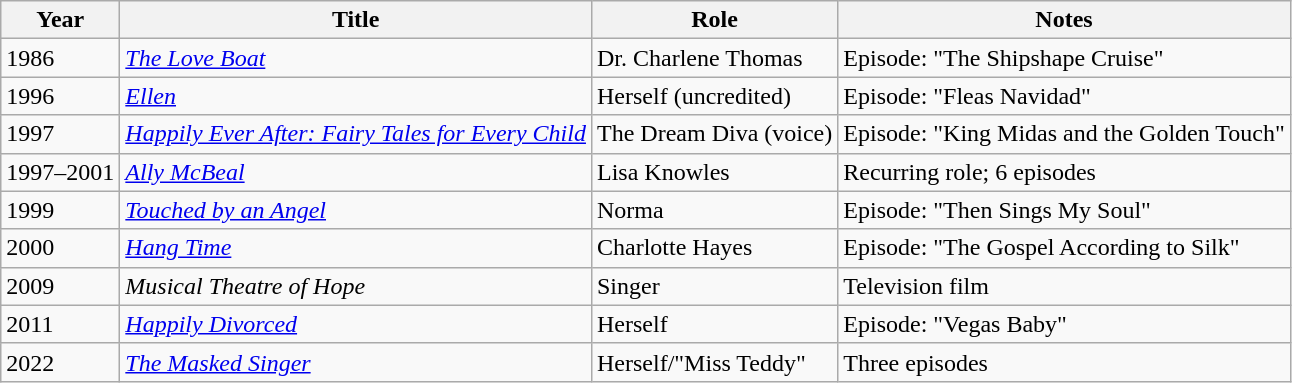<table class="wikitable sortable">
<tr>
<th>Year</th>
<th>Title</th>
<th>Role</th>
<th class="unsortable">Notes</th>
</tr>
<tr>
<td>1986</td>
<td><em><a href='#'>The Love Boat</a></em></td>
<td>Dr. Charlene Thomas</td>
<td>Episode: "The Shipshape Cruise"</td>
</tr>
<tr>
<td>1996</td>
<td><em><a href='#'>Ellen</a></em></td>
<td>Herself (uncredited)</td>
<td>Episode: "Fleas Navidad"</td>
</tr>
<tr>
<td>1997</td>
<td><em><a href='#'>Happily Ever After: Fairy Tales for Every Child</a></em></td>
<td>The Dream Diva (voice)</td>
<td>Episode: "King Midas and the Golden Touch"</td>
</tr>
<tr>
<td>1997–2001</td>
<td><em><a href='#'>Ally McBeal</a></em></td>
<td>Lisa Knowles</td>
<td>Recurring role; 6 episodes</td>
</tr>
<tr>
<td>1999</td>
<td><em><a href='#'>Touched by an Angel</a></em></td>
<td>Norma</td>
<td>Episode: "Then Sings My Soul"</td>
</tr>
<tr>
<td>2000</td>
<td><em><a href='#'>Hang Time</a></em></td>
<td>Charlotte Hayes</td>
<td>Episode: "The Gospel According to Silk"</td>
</tr>
<tr>
<td>2009</td>
<td><em>Musical Theatre of Hope</em></td>
<td>Singer</td>
<td>Television film</td>
</tr>
<tr>
<td>2011</td>
<td><em><a href='#'>Happily Divorced</a></em></td>
<td>Herself</td>
<td>Episode: "Vegas Baby"</td>
</tr>
<tr>
<td>2022</td>
<td><em><a href='#'>The Masked Singer</a></td>
<td>Herself/"Miss Teddy"</td>
<td>Three episodes</td>
</tr>
</table>
